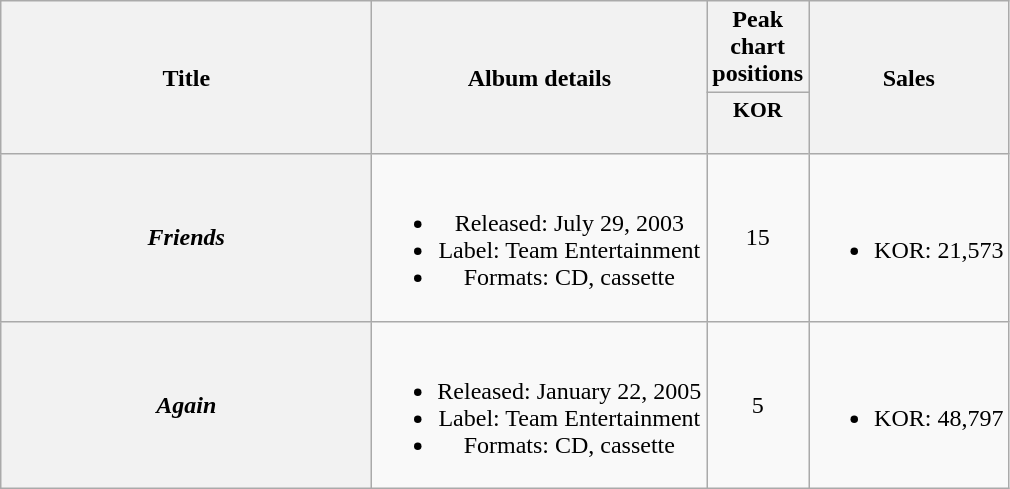<table class="wikitable plainrowheaders" style="text-align:center;">
<tr>
<th rowspan="2" scope="col" style="width:15em;">Title</th>
<th rowspan="2" scope="col">Album details</th>
<th scope="col">Peak chart positions</th>
<th rowspan="2" scope="col">Sales</th>
</tr>
<tr>
<th scope="col" style="width:2.5em;font-size:90%;">KOR<br><br></th>
</tr>
<tr>
<th scope="row"><em>Friends</em></th>
<td><br><ul><li>Released: July 29, 2003</li><li>Label: Team Entertainment</li><li>Formats: CD, cassette</li></ul></td>
<td>15</td>
<td><br><ul><li>KOR: 21,573</li></ul></td>
</tr>
<tr>
<th scope="row"><em>Again</em></th>
<td><br><ul><li>Released: January 22, 2005</li><li>Label: Team Entertainment</li><li>Formats: CD, cassette</li></ul></td>
<td>5</td>
<td><br><ul><li>KOR: 48,797</li></ul></td>
</tr>
</table>
